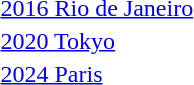<table>
<tr valign="top">
<td><a href='#'>2016 Rio de Janeiro</a><br></td>
<td> </td>
<td> </td>
<td> </td>
</tr>
<tr valign="top">
<td><a href='#'>2020 Tokyo</a><br></td>
<td> </td>
<td> </td>
<td> </td>
</tr>
<tr valign="top">
<td><a href='#'>2024 Paris</a><br></td>
<td> </td>
<td> </td>
<td> </td>
</tr>
<tr>
</tr>
</table>
